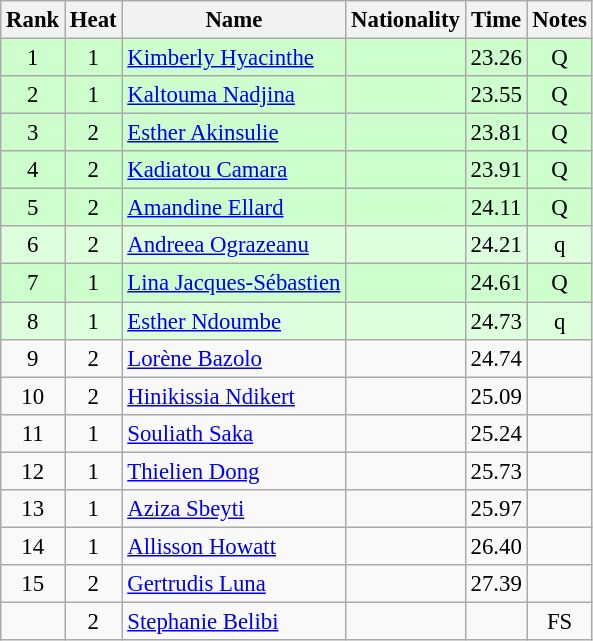<table class="wikitable sortable" style="text-align:center; font-size:95%">
<tr>
<th>Rank</th>
<th>Heat</th>
<th>Name</th>
<th>Nationality</th>
<th>Time</th>
<th>Notes</th>
</tr>
<tr bgcolor=ccffcc>
<td>1</td>
<td>1</td>
<td align=left><a href='#'>Kimberly Hyacinthe</a></td>
<td align=left></td>
<td>23.26</td>
<td>Q</td>
</tr>
<tr bgcolor=ccffcc>
<td>2</td>
<td>1</td>
<td align=left><a href='#'>Kaltouma Nadjina</a></td>
<td align=left></td>
<td>23.55</td>
<td>Q</td>
</tr>
<tr bgcolor=ccffcc>
<td>3</td>
<td>2</td>
<td align=left><a href='#'>Esther Akinsulie</a></td>
<td align=left></td>
<td>23.81</td>
<td>Q</td>
</tr>
<tr bgcolor=ccffcc>
<td>4</td>
<td>2</td>
<td align=left><a href='#'>Kadiatou Camara</a></td>
<td align=left></td>
<td>23.91</td>
<td>Q</td>
</tr>
<tr bgcolor=ccffcc>
<td>5</td>
<td>2</td>
<td align=left><a href='#'>Amandine Ellard</a></td>
<td align=left></td>
<td>24.11</td>
<td>Q</td>
</tr>
<tr bgcolor=ddffdd>
<td>6</td>
<td>2</td>
<td align=left><a href='#'>Andreea Ograzeanu</a></td>
<td align=left></td>
<td>24.21</td>
<td>q</td>
</tr>
<tr bgcolor=ccffcc>
<td>7</td>
<td>1</td>
<td align=left><a href='#'>Lina Jacques-Sébastien</a></td>
<td align=left></td>
<td>24.61</td>
<td>Q</td>
</tr>
<tr bgcolor=ddffdd>
<td>8</td>
<td>1</td>
<td align=left><a href='#'>Esther Ndoumbe</a></td>
<td align=left></td>
<td>24.73</td>
<td>q</td>
</tr>
<tr>
<td>9</td>
<td>2</td>
<td align=left><a href='#'>Lorène Bazolo</a></td>
<td align=left></td>
<td>24.74</td>
<td></td>
</tr>
<tr>
<td>10</td>
<td>2</td>
<td align=left><a href='#'>Hinikissia Ndikert</a></td>
<td align=left></td>
<td>25.09</td>
<td></td>
</tr>
<tr>
<td>11</td>
<td>1</td>
<td align=left><a href='#'>Souliath Saka</a></td>
<td align=left></td>
<td>25.24</td>
<td></td>
</tr>
<tr>
<td>12</td>
<td>1</td>
<td align=left><a href='#'>Thielien Dong</a></td>
<td align=left></td>
<td>25.73</td>
<td></td>
</tr>
<tr>
<td>13</td>
<td>1</td>
<td align=left><a href='#'>Aziza Sbeyti</a></td>
<td align=left></td>
<td>25.97</td>
<td></td>
</tr>
<tr>
<td>14</td>
<td>1</td>
<td align=left><a href='#'>Allisson Howatt</a></td>
<td align=left></td>
<td>26.40</td>
<td></td>
</tr>
<tr>
<td>15</td>
<td>2</td>
<td align=left><a href='#'>Gertrudis Luna</a></td>
<td align=left></td>
<td>27.39</td>
<td></td>
</tr>
<tr>
<td></td>
<td>2</td>
<td align=left><a href='#'>Stephanie Belibi</a></td>
<td align=left></td>
<td></td>
<td>FS</td>
</tr>
</table>
